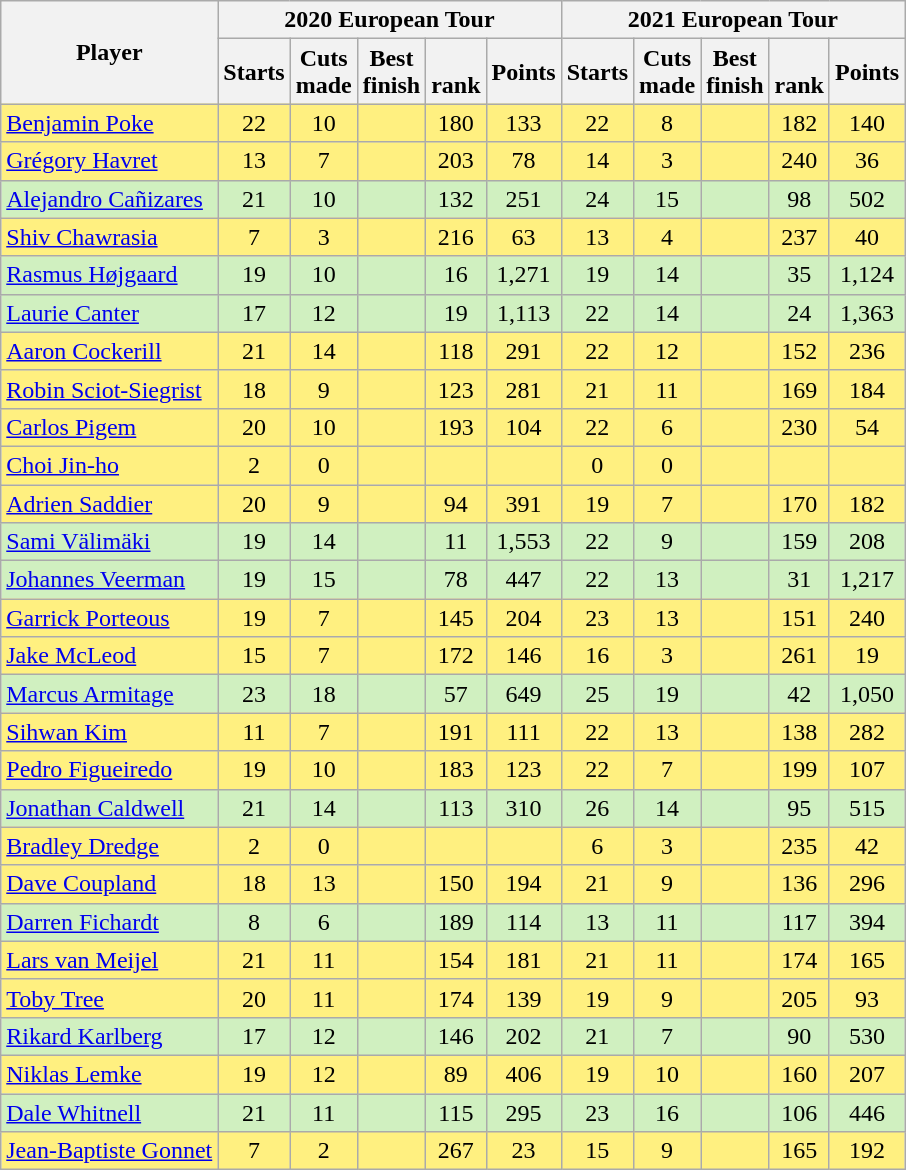<table class=" sortable wikitable" style="text-align:center">
<tr>
<th rowspan=2>Player</th>
<th colspan=5>2020 European Tour</th>
<th colspan=5>2021 European Tour</th>
</tr>
<tr>
<th>Starts</th>
<th>Cuts<br>made</th>
<th>Best<br>finish</th>
<th><br>rank</th>
<th>Points</th>
<th>Starts</th>
<th>Cuts<br>made</th>
<th>Best<br>finish</th>
<th><br>rank</th>
<th>Points</th>
</tr>
<tr style="background:#FFF080;">
<td align=left> <a href='#'>Benjamin Poke</a></td>
<td>22</td>
<td>10</td>
<td></td>
<td>180</td>
<td>133</td>
<td>22</td>
<td>8</td>
<td></td>
<td>182</td>
<td>140</td>
</tr>
<tr style="background:#FFF080;">
<td align=left> <a href='#'>Grégory Havret</a></td>
<td>13</td>
<td>7</td>
<td></td>
<td>203</td>
<td>78</td>
<td>14</td>
<td>3</td>
<td></td>
<td>240</td>
<td>36</td>
</tr>
<tr style="background:#D0F0C0;">
<td align=left> <a href='#'>Alejandro Cañizares</a></td>
<td>21</td>
<td>10</td>
<td></td>
<td>132</td>
<td>251</td>
<td>24</td>
<td>15</td>
<td></td>
<td>98</td>
<td>502</td>
</tr>
<tr style="background:#FFF080;">
<td align=left> <a href='#'>Shiv Chawrasia</a></td>
<td>7</td>
<td>3</td>
<td></td>
<td>216</td>
<td>63</td>
<td>13</td>
<td>4</td>
<td></td>
<td>237</td>
<td>40</td>
</tr>
<tr style="background:#D0F0C0;">
<td align=left> <a href='#'>Rasmus Højgaard</a></td>
<td>19</td>
<td>10</td>
<td></td>
<td>16</td>
<td>1,271</td>
<td>19</td>
<td>14</td>
<td></td>
<td>35</td>
<td>1,124</td>
</tr>
<tr style="background:#D0F0C0;">
<td align=left> <a href='#'>Laurie Canter</a></td>
<td>17</td>
<td>12</td>
<td></td>
<td>19</td>
<td>1,113</td>
<td>22</td>
<td>14</td>
<td></td>
<td>24</td>
<td>1,363</td>
</tr>
<tr style="background:#FFF080;">
<td align=left> <a href='#'>Aaron Cockerill</a></td>
<td>21</td>
<td>14</td>
<td></td>
<td>118</td>
<td>291</td>
<td>22</td>
<td>12</td>
<td></td>
<td>152</td>
<td>236</td>
</tr>
<tr style="background:#FFF080;">
<td align=left> <a href='#'>Robin Sciot-Siegrist</a></td>
<td>18</td>
<td>9</td>
<td></td>
<td>123</td>
<td>281</td>
<td>21</td>
<td>11</td>
<td></td>
<td>169</td>
<td>184</td>
</tr>
<tr style="background:#FFF080;">
<td align=left> <a href='#'>Carlos Pigem</a></td>
<td>20</td>
<td>10</td>
<td></td>
<td>193</td>
<td>104</td>
<td>22</td>
<td>6</td>
<td></td>
<td>230</td>
<td>54</td>
</tr>
<tr style="background:#FFF080;">
<td align=left> <a href='#'>Choi Jin-ho</a></td>
<td>2</td>
<td>0</td>
<td></td>
<td></td>
<td></td>
<td>0</td>
<td>0</td>
<td></td>
<td></td>
<td></td>
</tr>
<tr style="background:#FFF080;">
<td align=left> <a href='#'>Adrien Saddier</a></td>
<td>20</td>
<td>9</td>
<td></td>
<td>94</td>
<td>391</td>
<td>19</td>
<td>7</td>
<td></td>
<td>170</td>
<td>182</td>
</tr>
<tr style="background:#D0F0C0;">
<td align=left> <a href='#'>Sami Välimäki</a></td>
<td>19</td>
<td>14</td>
<td></td>
<td>11</td>
<td>1,553</td>
<td>22</td>
<td>9</td>
<td></td>
<td>159</td>
<td>208</td>
</tr>
<tr style="background:#D0F0C0;">
<td align=left> <a href='#'>Johannes Veerman</a></td>
<td>19</td>
<td>15</td>
<td></td>
<td>78</td>
<td>447</td>
<td>22</td>
<td>13</td>
<td></td>
<td>31</td>
<td>1,217</td>
</tr>
<tr style="background:#FFF080;">
<td align=left> <a href='#'>Garrick Porteous</a></td>
<td>19</td>
<td>7</td>
<td></td>
<td>145</td>
<td>204</td>
<td>23</td>
<td>13</td>
<td></td>
<td>151</td>
<td>240</td>
</tr>
<tr style="background:#FFF080;">
<td align=left> <a href='#'>Jake McLeod</a></td>
<td>15</td>
<td>7</td>
<td></td>
<td>172</td>
<td>146</td>
<td>16</td>
<td>3</td>
<td></td>
<td>261</td>
<td>19</td>
</tr>
<tr style="background:#D0F0C0;">
<td align=left> <a href='#'>Marcus Armitage</a></td>
<td>23</td>
<td>18</td>
<td></td>
<td>57</td>
<td>649</td>
<td>25</td>
<td>19</td>
<td></td>
<td>42</td>
<td>1,050</td>
</tr>
<tr style="background:#FFF080;">
<td align=left> <a href='#'>Sihwan Kim</a></td>
<td>11</td>
<td>7</td>
<td></td>
<td>191</td>
<td>111</td>
<td>22</td>
<td>13</td>
<td></td>
<td>138</td>
<td>282</td>
</tr>
<tr style="background:#FFF080;">
<td align=left> <a href='#'>Pedro Figueiredo</a></td>
<td>19</td>
<td>10</td>
<td></td>
<td>183</td>
<td>123</td>
<td>22</td>
<td>7</td>
<td></td>
<td>199</td>
<td>107</td>
</tr>
<tr style="background:#D0F0C0;">
<td align=left> <a href='#'>Jonathan Caldwell</a></td>
<td>21</td>
<td>14</td>
<td></td>
<td>113</td>
<td>310</td>
<td>26</td>
<td>14</td>
<td></td>
<td>95</td>
<td>515</td>
</tr>
<tr style="background:#FFF080;">
<td align=left> <a href='#'>Bradley Dredge</a></td>
<td>2</td>
<td>0</td>
<td></td>
<td></td>
<td></td>
<td>6</td>
<td>3</td>
<td></td>
<td>235</td>
<td>42</td>
</tr>
<tr style="background:#FFF080;">
<td align=left> <a href='#'>Dave Coupland</a></td>
<td>18</td>
<td>13</td>
<td></td>
<td>150</td>
<td>194</td>
<td>21</td>
<td>9</td>
<td></td>
<td>136</td>
<td>296</td>
</tr>
<tr style="background:#D0F0C0;">
<td align=left> <a href='#'>Darren Fichardt</a></td>
<td>8</td>
<td>6</td>
<td></td>
<td>189</td>
<td>114</td>
<td>13</td>
<td>11</td>
<td></td>
<td>117</td>
<td>394</td>
</tr>
<tr style="background:#FFF080;">
<td align=left> <a href='#'>Lars van Meijel</a></td>
<td>21</td>
<td>11</td>
<td></td>
<td>154</td>
<td>181</td>
<td>21</td>
<td>11</td>
<td></td>
<td>174</td>
<td>165</td>
</tr>
<tr style="background:#FFF080;">
<td align=left> <a href='#'>Toby Tree</a></td>
<td>20</td>
<td>11</td>
<td></td>
<td>174</td>
<td>139</td>
<td>19</td>
<td>9</td>
<td></td>
<td>205</td>
<td>93</td>
</tr>
<tr style="background:#D0F0C0;">
<td align=left> <a href='#'>Rikard Karlberg</a></td>
<td>17</td>
<td>12</td>
<td></td>
<td>146</td>
<td>202</td>
<td>21</td>
<td>7</td>
<td></td>
<td>90</td>
<td>530</td>
</tr>
<tr style="background:#FFF080;">
<td align=left> <a href='#'>Niklas Lemke</a></td>
<td>19</td>
<td>12</td>
<td></td>
<td>89</td>
<td>406</td>
<td>19</td>
<td>10</td>
<td></td>
<td>160</td>
<td>207</td>
</tr>
<tr style="background:#D0F0C0;">
<td align=left> <a href='#'>Dale Whitnell</a></td>
<td>21</td>
<td>11</td>
<td></td>
<td>115</td>
<td>295</td>
<td>23</td>
<td>16</td>
<td></td>
<td>106</td>
<td>446</td>
</tr>
<tr style="background:#FFF080;">
<td align=left> <a href='#'>Jean-Baptiste Gonnet</a></td>
<td>7</td>
<td>2</td>
<td></td>
<td>267</td>
<td>23</td>
<td>15</td>
<td>9</td>
<td></td>
<td>165</td>
<td>192</td>
</tr>
</table>
